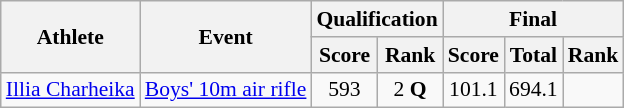<table class="wikitable" style="font-size:90%">
<tr>
<th rowspan="2">Athlete</th>
<th rowspan="2">Event</th>
<th colspan="2">Qualification</th>
<th colspan="3">Final</th>
</tr>
<tr>
<th>Score</th>
<th>Rank</th>
<th>Score</th>
<th>Total</th>
<th>Rank</th>
</tr>
<tr>
<td><a href='#'>Illia Charheika</a></td>
<td><a href='#'>Boys' 10m air rifle</a></td>
<td align=center>593</td>
<td align=center>2 <strong>Q</strong></td>
<td align=center>101.1</td>
<td align=center>694.1</td>
<td align=center></td>
</tr>
</table>
